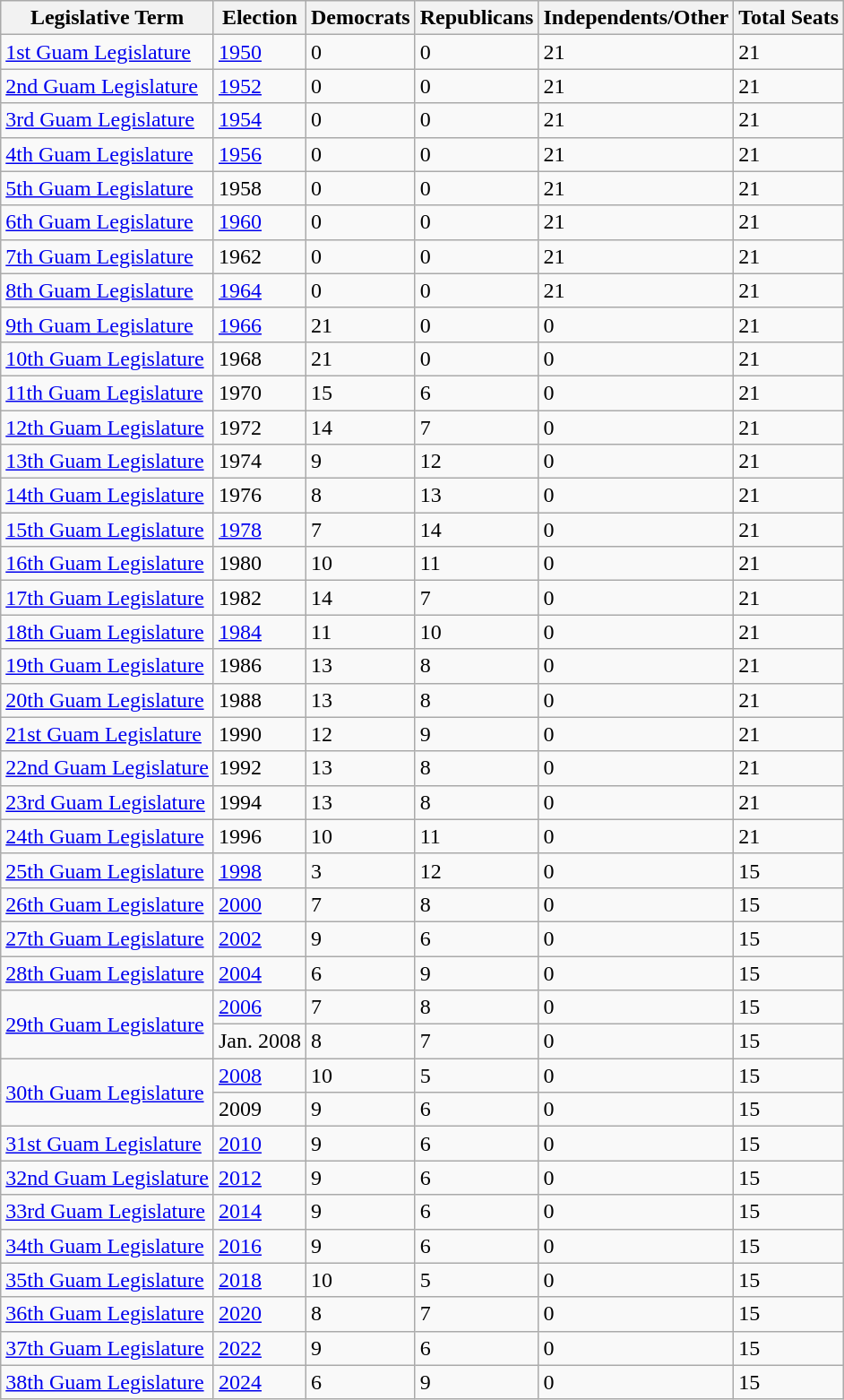<table class="wikitable">
<tr>
<th>Legislative Term</th>
<th>Election</th>
<th>Democrats</th>
<th>Republicans</th>
<th>Independents/Other</th>
<th>Total Seats</th>
</tr>
<tr>
<td><a href='#'>1st Guam Legislature</a></td>
<td><a href='#'>1950</a></td>
<td>0</td>
<td>0</td>
<td>21</td>
<td>21</td>
</tr>
<tr>
<td><a href='#'>2nd Guam Legislature</a></td>
<td><a href='#'>1952</a></td>
<td>0</td>
<td>0</td>
<td>21</td>
<td>21</td>
</tr>
<tr>
<td><a href='#'>3rd Guam Legislature</a></td>
<td><a href='#'>1954</a></td>
<td>0</td>
<td>0</td>
<td>21</td>
<td>21</td>
</tr>
<tr>
<td><a href='#'>4th Guam Legislature</a></td>
<td><a href='#'>1956</a></td>
<td>0</td>
<td>0</td>
<td>21</td>
<td>21</td>
</tr>
<tr>
<td><a href='#'>5th Guam Legislature</a></td>
<td>1958</td>
<td>0</td>
<td>0</td>
<td>21</td>
<td>21</td>
</tr>
<tr>
<td><a href='#'>6th Guam Legislature</a></td>
<td><a href='#'>1960</a></td>
<td>0</td>
<td>0</td>
<td>21</td>
<td>21</td>
</tr>
<tr>
<td><a href='#'>7th Guam Legislature</a></td>
<td>1962</td>
<td>0</td>
<td>0</td>
<td>21</td>
<td>21</td>
</tr>
<tr>
<td><a href='#'>8th Guam Legislature</a></td>
<td><a href='#'>1964</a></td>
<td>0</td>
<td>0</td>
<td>21</td>
<td>21</td>
</tr>
<tr>
<td><a href='#'>9th Guam Legislature</a></td>
<td><a href='#'>1966</a></td>
<td>21</td>
<td>0</td>
<td>0</td>
<td>21</td>
</tr>
<tr>
<td><a href='#'>10th Guam Legislature</a></td>
<td>1968</td>
<td>21</td>
<td>0</td>
<td>0</td>
<td>21</td>
</tr>
<tr>
<td><a href='#'>11th Guam Legislature</a></td>
<td>1970</td>
<td>15</td>
<td>6</td>
<td>0</td>
<td>21</td>
</tr>
<tr>
<td><a href='#'>12th Guam Legislature</a></td>
<td>1972</td>
<td>14</td>
<td>7</td>
<td>0</td>
<td>21</td>
</tr>
<tr>
<td><a href='#'>13th Guam Legislature</a></td>
<td>1974</td>
<td>9</td>
<td>12</td>
<td>0</td>
<td>21</td>
</tr>
<tr>
<td><a href='#'>14th Guam Legislature</a></td>
<td>1976</td>
<td>8</td>
<td>13</td>
<td>0</td>
<td>21</td>
</tr>
<tr>
<td><a href='#'>15th Guam Legislature</a></td>
<td><a href='#'>1978</a></td>
<td>7</td>
<td>14</td>
<td>0</td>
<td>21</td>
</tr>
<tr>
<td><a href='#'>16th Guam Legislature</a></td>
<td>1980</td>
<td>10</td>
<td>11</td>
<td>0</td>
<td>21</td>
</tr>
<tr>
<td><a href='#'>17th Guam Legislature</a></td>
<td>1982</td>
<td>14</td>
<td>7</td>
<td>0</td>
<td>21</td>
</tr>
<tr>
<td><a href='#'>18th Guam Legislature</a></td>
<td><a href='#'>1984</a></td>
<td>11</td>
<td>10</td>
<td>0</td>
<td>21</td>
</tr>
<tr>
<td><a href='#'>19th Guam Legislature</a></td>
<td>1986</td>
<td>13</td>
<td>8</td>
<td>0</td>
<td>21</td>
</tr>
<tr>
<td><a href='#'>20th Guam Legislature</a></td>
<td>1988</td>
<td>13</td>
<td>8</td>
<td>0</td>
<td>21</td>
</tr>
<tr>
<td><a href='#'>21st Guam Legislature</a></td>
<td>1990</td>
<td>12</td>
<td>9</td>
<td>0</td>
<td>21</td>
</tr>
<tr>
<td><a href='#'>22nd Guam Legislature</a></td>
<td>1992</td>
<td>13</td>
<td>8</td>
<td>0</td>
<td>21</td>
</tr>
<tr>
<td><a href='#'>23rd Guam Legislature</a></td>
<td>1994</td>
<td>13</td>
<td>8</td>
<td>0</td>
<td>21</td>
</tr>
<tr>
<td><a href='#'>24th Guam Legislature</a></td>
<td>1996</td>
<td>10</td>
<td>11</td>
<td>0</td>
<td>21</td>
</tr>
<tr>
<td><a href='#'>25th Guam Legislature</a></td>
<td><a href='#'>1998</a></td>
<td>3</td>
<td>12</td>
<td>0</td>
<td>15</td>
</tr>
<tr>
<td><a href='#'>26th Guam Legislature</a></td>
<td><a href='#'>2000</a></td>
<td>7</td>
<td>8</td>
<td>0</td>
<td>15</td>
</tr>
<tr>
<td><a href='#'>27th Guam Legislature</a></td>
<td><a href='#'>2002</a></td>
<td>9</td>
<td>6</td>
<td>0</td>
<td>15</td>
</tr>
<tr>
<td><a href='#'>28th Guam Legislature</a></td>
<td><a href='#'>2004</a></td>
<td>6</td>
<td>9</td>
<td>0</td>
<td>15</td>
</tr>
<tr>
<td rowspan=2><a href='#'>29th Guam Legislature</a></td>
<td><a href='#'>2006</a></td>
<td>7</td>
<td>8</td>
<td>0</td>
<td>15</td>
</tr>
<tr>
<td>Jan. 2008</td>
<td>8</td>
<td>7</td>
<td>0</td>
<td>15</td>
</tr>
<tr>
<td rowspan=2><a href='#'>30th Guam Legislature</a></td>
<td><a href='#'>2008</a></td>
<td>10</td>
<td>5</td>
<td>0</td>
<td>15</td>
</tr>
<tr>
<td>2009</td>
<td>9</td>
<td>6</td>
<td>0</td>
<td>15</td>
</tr>
<tr>
<td><a href='#'>31st Guam Legislature</a></td>
<td><a href='#'>2010</a></td>
<td>9</td>
<td>6</td>
<td>0</td>
<td>15</td>
</tr>
<tr>
<td><a href='#'>32nd Guam Legislature</a></td>
<td><a href='#'>2012</a></td>
<td>9</td>
<td>6</td>
<td>0</td>
<td>15</td>
</tr>
<tr>
<td><a href='#'>33rd Guam Legislature</a></td>
<td><a href='#'>2014</a></td>
<td>9</td>
<td>6</td>
<td>0</td>
<td>15</td>
</tr>
<tr>
<td><a href='#'>34th Guam Legislature</a></td>
<td><a href='#'>2016</a></td>
<td>9</td>
<td>6</td>
<td>0</td>
<td>15</td>
</tr>
<tr>
<td><a href='#'>35th Guam Legislature</a></td>
<td><a href='#'>2018</a></td>
<td>10</td>
<td>5</td>
<td>0</td>
<td>15</td>
</tr>
<tr>
<td><a href='#'>36th Guam Legislature</a></td>
<td><a href='#'>2020</a></td>
<td>8</td>
<td>7</td>
<td>0</td>
<td>15</td>
</tr>
<tr>
<td><a href='#'>37th Guam Legislature</a></td>
<td><a href='#'>2022</a></td>
<td>9</td>
<td>6</td>
<td>0</td>
<td>15</td>
</tr>
<tr>
<td><a href='#'>38th Guam Legislature</a></td>
<td><a href='#'>2024</a></td>
<td>6</td>
<td>9</td>
<td>0</td>
<td>15</td>
</tr>
</table>
